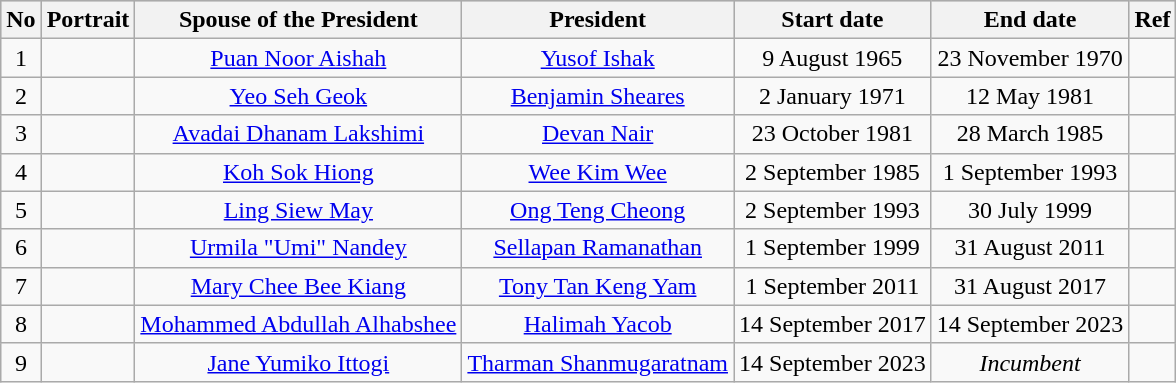<table class="wikitable" style="text-align:center;">
<tr style="background:#cccccc">
<th>No</th>
<th>Portrait</th>
<th>Spouse of the President</th>
<th>President</th>
<th>Start date</th>
<th>End date</th>
<th>Ref</th>
</tr>
<tr>
<td>1</td>
<td></td>
<td><a href='#'>Puan Noor Aishah</a><br></td>
<td><a href='#'>Yusof Ishak</a></td>
<td>9 August 1965</td>
<td>23 November 1970</td>
<td></td>
</tr>
<tr>
<td>2</td>
<td></td>
<td><a href='#'>Yeo Seh Geok</a><br></td>
<td><a href='#'>Benjamin Sheares</a></td>
<td>2 January 1971</td>
<td>12 May 1981</td>
<td></td>
</tr>
<tr>
<td>3</td>
<td></td>
<td><a href='#'>Avadai Dhanam Lakshimi</a><br></td>
<td><a href='#'>Devan Nair</a></td>
<td>23 October 1981</td>
<td>28 March 1985</td>
<td></td>
</tr>
<tr>
<td>4</td>
<td></td>
<td><a href='#'>Koh Sok Hiong</a><br></td>
<td><a href='#'>Wee Kim Wee</a></td>
<td>2 September 1985</td>
<td>1 September 1993</td>
<td></td>
</tr>
<tr>
<td>5</td>
<td></td>
<td><a href='#'>Ling Siew May</a><br></td>
<td><a href='#'>Ong Teng Cheong</a></td>
<td>2 September 1993</td>
<td>30 July 1999</td>
<td></td>
</tr>
<tr>
<td>6</td>
<td></td>
<td><a href='#'>Urmila "Umi" Nandey</a><br></td>
<td><a href='#'>Sellapan Ramanathan</a></td>
<td>1 September 1999</td>
<td>31 August 2011</td>
<td></td>
</tr>
<tr>
<td>7</td>
<td></td>
<td><a href='#'>Mary Chee Bee Kiang</a><br></td>
<td><a href='#'>Tony Tan Keng Yam</a></td>
<td>1 September 2011</td>
<td>31 August 2017</td>
<td></td>
</tr>
<tr>
<td>8</td>
<td></td>
<td><a href='#'>Mohammed Abdullah Alhabshee</a></td>
<td><a href='#'>Halimah Yacob</a></td>
<td>14 September 2017</td>
<td>14 September 2023</td>
<td></td>
</tr>
<tr>
<td>9</td>
<td></td>
<td><a href='#'>Jane Yumiko Ittogi</a></td>
<td><a href='#'>Tharman Shanmugaratnam</a></td>
<td>14 September 2023</td>
<td><em> Incumbent</em></td>
<td></td>
</tr>
</table>
